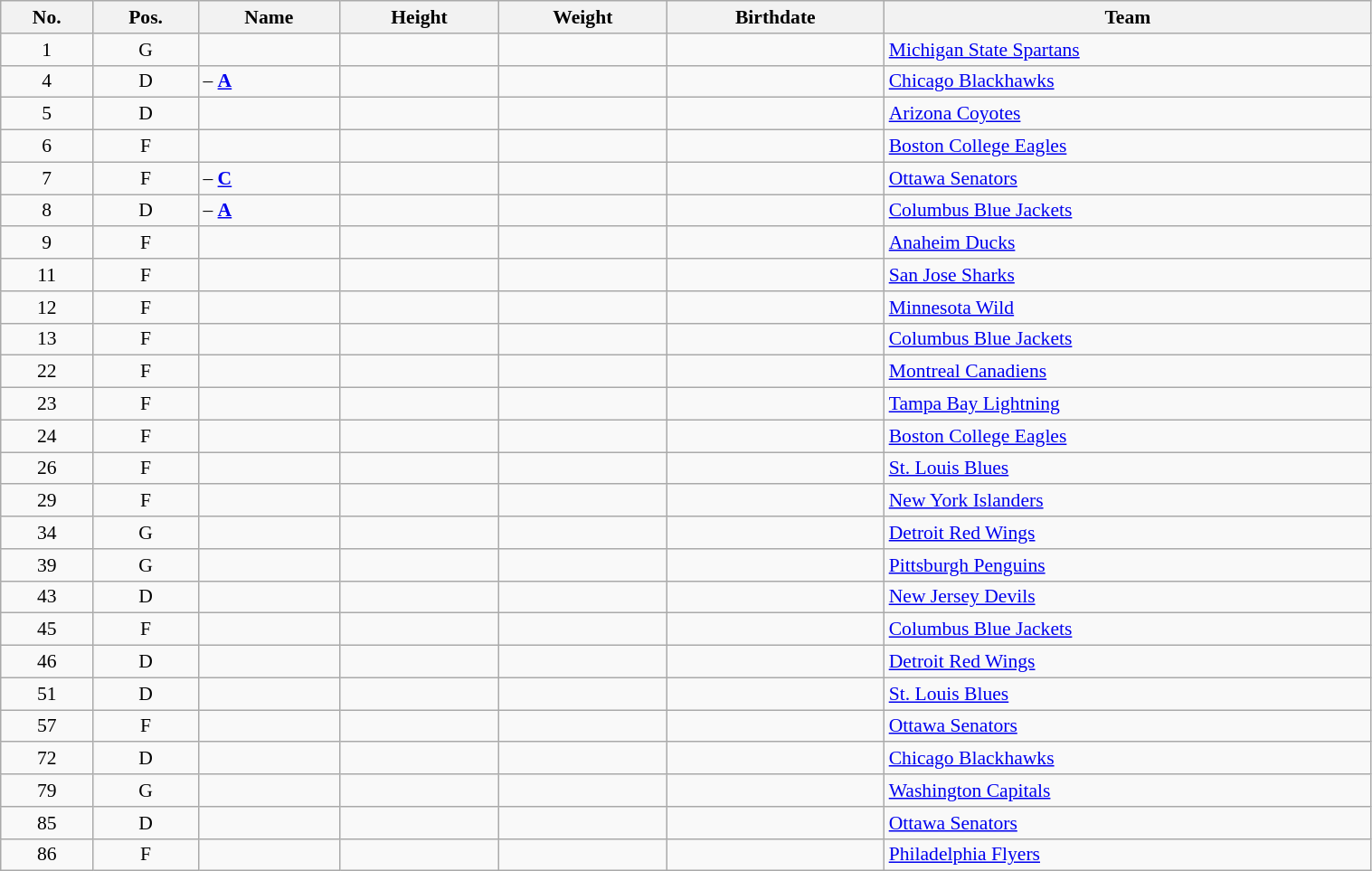<table width="80%" class="wikitable sortable" style="font-size: 90%; text-align: center;">
<tr>
<th>No.</th>
<th>Pos.</th>
<th>Name</th>
<th>Height</th>
<th>Weight</th>
<th>Birthdate</th>
<th>Team</th>
</tr>
<tr>
<td>1</td>
<td>G</td>
<td align=left></td>
<td></td>
<td></td>
<td></td>
<td style="text-align:left;"> <a href='#'>Michigan State Spartans</a></td>
</tr>
<tr>
<td>4</td>
<td>D</td>
<td align=left> – <strong><a href='#'>A</a></strong></td>
<td></td>
<td></td>
<td></td>
<td style="text-align:left;"> <a href='#'>Chicago Blackhawks</a></td>
</tr>
<tr>
<td>5</td>
<td>D</td>
<td align=left></td>
<td></td>
<td></td>
<td></td>
<td style="text-align:left;"> <a href='#'>Arizona Coyotes</a></td>
</tr>
<tr>
<td>6</td>
<td>F</td>
<td align=left></td>
<td></td>
<td></td>
<td></td>
<td style="text-align:left;"> <a href='#'>Boston College Eagles</a></td>
</tr>
<tr>
<td>7</td>
<td>F</td>
<td align=left> – <strong><a href='#'>C</a></strong></td>
<td></td>
<td></td>
<td></td>
<td style="text-align:left;"> <a href='#'>Ottawa Senators</a></td>
</tr>
<tr>
<td>8</td>
<td>D</td>
<td align=left> – <strong><a href='#'>A</a></strong></td>
<td></td>
<td></td>
<td></td>
<td style="text-align:left;"> <a href='#'>Columbus Blue Jackets</a></td>
</tr>
<tr>
<td>9</td>
<td>F</td>
<td align=left></td>
<td></td>
<td></td>
<td></td>
<td style="text-align:left;"> <a href='#'>Anaheim Ducks</a></td>
</tr>
<tr>
<td>11</td>
<td>F</td>
<td align=left></td>
<td></td>
<td></td>
<td></td>
<td style="text-align:left;"> <a href='#'>San Jose Sharks</a></td>
</tr>
<tr>
<td>12</td>
<td>F</td>
<td align=left></td>
<td></td>
<td></td>
<td></td>
<td style="text-align:left;"> <a href='#'>Minnesota Wild</a></td>
</tr>
<tr>
<td>13</td>
<td>F</td>
<td align=left></td>
<td></td>
<td></td>
<td></td>
<td style="text-align:left;"> <a href='#'>Columbus Blue Jackets</a></td>
</tr>
<tr>
<td>22</td>
<td>F</td>
<td align=left></td>
<td></td>
<td></td>
<td></td>
<td style="text-align:left;"> <a href='#'>Montreal Canadiens</a></td>
</tr>
<tr>
<td>23</td>
<td>F</td>
<td align=left></td>
<td></td>
<td></td>
<td></td>
<td style="text-align:left;"> <a href='#'>Tampa Bay Lightning</a></td>
</tr>
<tr>
<td>24</td>
<td>F</td>
<td align=left></td>
<td></td>
<td></td>
<td></td>
<td style="text-align:left;"> <a href='#'>Boston College Eagles</a></td>
</tr>
<tr>
<td>26</td>
<td>F</td>
<td align=left></td>
<td></td>
<td></td>
<td></td>
<td style="text-align:left;"> <a href='#'>St. Louis Blues</a></td>
</tr>
<tr>
<td>29</td>
<td>F</td>
<td align=left></td>
<td></td>
<td></td>
<td></td>
<td style="text-align:left;"> <a href='#'>New York Islanders</a></td>
</tr>
<tr>
<td>34</td>
<td>G</td>
<td align=left></td>
<td></td>
<td></td>
<td></td>
<td style="text-align:left;"> <a href='#'>Detroit Red Wings</a></td>
</tr>
<tr>
<td>39</td>
<td>G</td>
<td align=left></td>
<td></td>
<td></td>
<td></td>
<td style="text-align:left;"> <a href='#'>Pittsburgh Penguins</a></td>
</tr>
<tr>
<td>43</td>
<td>D</td>
<td align=left></td>
<td></td>
<td></td>
<td></td>
<td style="text-align:left;"> <a href='#'>New Jersey Devils</a></td>
</tr>
<tr>
<td>45</td>
<td>F</td>
<td align=left></td>
<td></td>
<td></td>
<td></td>
<td style="text-align:left;"> <a href='#'>Columbus Blue Jackets</a></td>
</tr>
<tr>
<td>46</td>
<td>D</td>
<td align=left></td>
<td></td>
<td></td>
<td></td>
<td style="text-align:left;"> <a href='#'>Detroit Red Wings</a></td>
</tr>
<tr>
<td>51</td>
<td>D</td>
<td align=left></td>
<td></td>
<td></td>
<td></td>
<td style="text-align:left;"> <a href='#'>St. Louis Blues</a></td>
</tr>
<tr>
<td>57</td>
<td>F</td>
<td align=left></td>
<td></td>
<td></td>
<td></td>
<td style="text-align:left;"> <a href='#'>Ottawa Senators</a></td>
</tr>
<tr>
<td>72</td>
<td>D</td>
<td align=left></td>
<td></td>
<td></td>
<td></td>
<td style="text-align:left;"> <a href='#'>Chicago Blackhawks</a></td>
</tr>
<tr>
<td>79</td>
<td>G</td>
<td align=left></td>
<td></td>
<td></td>
<td></td>
<td style="text-align:left;"> <a href='#'>Washington Capitals</a></td>
</tr>
<tr>
<td>85</td>
<td>D</td>
<td align=left></td>
<td></td>
<td></td>
<td></td>
<td style="text-align:left;"> <a href='#'>Ottawa Senators</a></td>
</tr>
<tr>
<td>86</td>
<td>F</td>
<td align=left></td>
<td></td>
<td></td>
<td></td>
<td style="text-align:left;"> <a href='#'>Philadelphia Flyers</a></td>
</tr>
</table>
